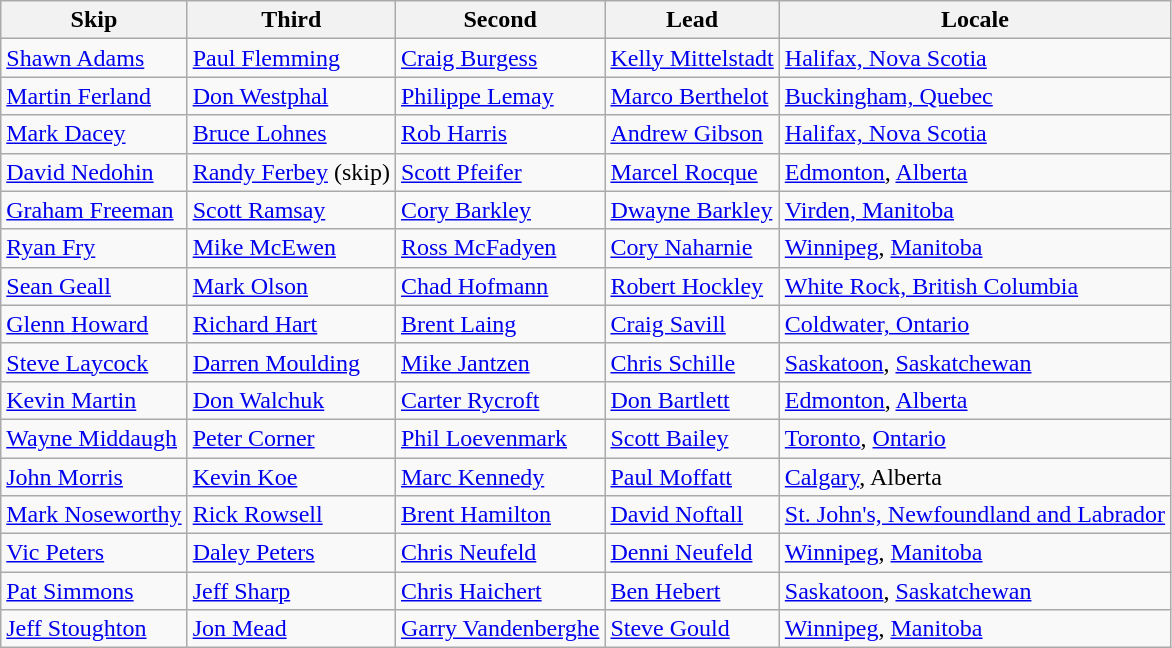<table class="wikitable">
<tr>
<th>Skip</th>
<th>Third</th>
<th>Second</th>
<th>Lead</th>
<th>Locale</th>
</tr>
<tr>
<td><a href='#'>Shawn Adams</a></td>
<td><a href='#'>Paul Flemming</a></td>
<td><a href='#'>Craig Burgess</a></td>
<td><a href='#'>Kelly Mittelstadt</a></td>
<td> <a href='#'>Halifax, Nova Scotia</a></td>
</tr>
<tr>
<td><a href='#'>Martin Ferland</a></td>
<td><a href='#'>Don Westphal</a></td>
<td><a href='#'>Philippe Lemay</a></td>
<td><a href='#'>Marco Berthelot</a></td>
<td> <a href='#'>Buckingham, Quebec</a></td>
</tr>
<tr>
<td><a href='#'>Mark Dacey</a></td>
<td><a href='#'>Bruce Lohnes</a></td>
<td><a href='#'>Rob Harris</a></td>
<td><a href='#'>Andrew Gibson</a></td>
<td> <a href='#'>Halifax, Nova Scotia</a></td>
</tr>
<tr>
<td><a href='#'>David Nedohin</a></td>
<td><a href='#'>Randy Ferbey</a> (skip)</td>
<td><a href='#'>Scott Pfeifer</a></td>
<td><a href='#'>Marcel Rocque</a></td>
<td> <a href='#'>Edmonton</a>, <a href='#'>Alberta</a></td>
</tr>
<tr>
<td><a href='#'>Graham Freeman</a></td>
<td><a href='#'>Scott Ramsay</a></td>
<td><a href='#'>Cory Barkley</a></td>
<td><a href='#'>Dwayne Barkley</a></td>
<td> <a href='#'>Virden, Manitoba</a></td>
</tr>
<tr>
<td><a href='#'>Ryan Fry</a></td>
<td><a href='#'>Mike McEwen</a></td>
<td><a href='#'>Ross McFadyen</a></td>
<td><a href='#'>Cory Naharnie</a></td>
<td> <a href='#'>Winnipeg</a>, <a href='#'>Manitoba</a></td>
</tr>
<tr>
<td><a href='#'>Sean Geall</a></td>
<td><a href='#'>Mark Olson</a></td>
<td><a href='#'>Chad Hofmann</a></td>
<td><a href='#'>Robert Hockley</a></td>
<td> <a href='#'>White Rock, British Columbia</a></td>
</tr>
<tr>
<td><a href='#'>Glenn Howard</a></td>
<td><a href='#'>Richard Hart</a></td>
<td><a href='#'>Brent Laing</a></td>
<td><a href='#'>Craig Savill</a></td>
<td> <a href='#'>Coldwater, Ontario</a></td>
</tr>
<tr>
<td><a href='#'>Steve Laycock</a></td>
<td><a href='#'>Darren Moulding</a></td>
<td><a href='#'>Mike Jantzen</a></td>
<td><a href='#'>Chris Schille</a></td>
<td> <a href='#'>Saskatoon</a>, <a href='#'>Saskatchewan</a></td>
</tr>
<tr>
<td><a href='#'>Kevin Martin</a></td>
<td><a href='#'>Don Walchuk</a></td>
<td><a href='#'>Carter Rycroft</a></td>
<td><a href='#'>Don Bartlett</a></td>
<td> <a href='#'>Edmonton</a>, <a href='#'>Alberta</a></td>
</tr>
<tr>
<td><a href='#'>Wayne Middaugh</a></td>
<td><a href='#'>Peter Corner</a></td>
<td><a href='#'>Phil Loevenmark</a></td>
<td><a href='#'>Scott Bailey</a></td>
<td> <a href='#'>Toronto</a>, <a href='#'>Ontario</a></td>
</tr>
<tr>
<td><a href='#'>John Morris</a></td>
<td><a href='#'>Kevin Koe</a></td>
<td><a href='#'>Marc Kennedy</a></td>
<td><a href='#'>Paul Moffatt</a></td>
<td> <a href='#'>Calgary</a>, Alberta</td>
</tr>
<tr>
<td><a href='#'>Mark Noseworthy</a></td>
<td><a href='#'>Rick Rowsell</a></td>
<td><a href='#'>Brent Hamilton</a></td>
<td><a href='#'>David Noftall</a></td>
<td> <a href='#'>St. John's, Newfoundland and Labrador</a></td>
</tr>
<tr>
<td><a href='#'>Vic Peters</a></td>
<td><a href='#'>Daley Peters</a></td>
<td><a href='#'>Chris Neufeld</a></td>
<td><a href='#'>Denni Neufeld</a></td>
<td> <a href='#'>Winnipeg</a>, <a href='#'>Manitoba</a></td>
</tr>
<tr>
<td><a href='#'>Pat Simmons</a></td>
<td><a href='#'>Jeff Sharp</a></td>
<td><a href='#'>Chris Haichert</a></td>
<td><a href='#'>Ben Hebert</a></td>
<td> <a href='#'>Saskatoon</a>, <a href='#'>Saskatchewan</a></td>
</tr>
<tr>
<td><a href='#'>Jeff Stoughton</a></td>
<td><a href='#'>Jon Mead</a></td>
<td><a href='#'>Garry Vandenberghe</a></td>
<td><a href='#'>Steve Gould</a></td>
<td> <a href='#'>Winnipeg</a>, <a href='#'>Manitoba</a></td>
</tr>
</table>
